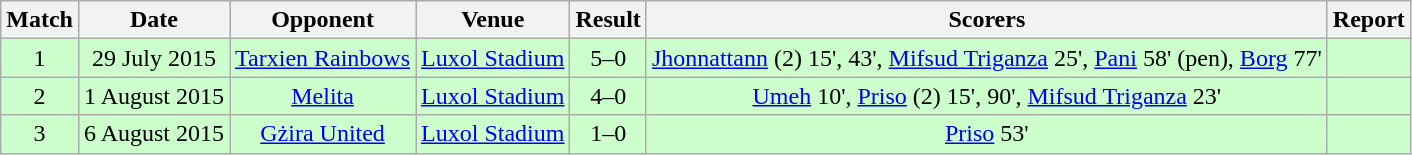<table class="wikitable" style="font-size:100%; text-align:center">
<tr>
<th>Match</th>
<th>Date</th>
<th>Opponent</th>
<th>Venue</th>
<th>Result</th>
<th>Scorers</th>
<th>Report</th>
</tr>
<tr style="background: #CCFFCC;">
<td>1</td>
<td>29 July 2015</td>
<td><a href='#'>Tarxien Rainbows</a></td>
<td><a href='#'>Luxol Stadium</a></td>
<td>5–0</td>
<td><a href='#'>Jhonnattann</a> (2) 15', 43', <a href='#'>Mifsud Triganza</a> 25', <a href='#'>Pani</a> 58' (pen), <a href='#'>Borg</a> 77'</td>
<td></td>
</tr>
<tr style="background: #CCFFCC;">
<td>2</td>
<td>1 August 2015</td>
<td><a href='#'>Melita</a></td>
<td><a href='#'>Luxol Stadium</a></td>
<td>4–0</td>
<td><a href='#'>Umeh</a> 10', <a href='#'>Priso</a> (2) 15', 90', <a href='#'>Mifsud Triganza</a> 23'</td>
<td></td>
</tr>
<tr style="background: #CCFFCC;">
<td>3</td>
<td>6 August 2015</td>
<td><a href='#'>Gżira United</a></td>
<td><a href='#'>Luxol Stadium</a></td>
<td>1–0</td>
<td><a href='#'>Priso</a> 53'</td>
<td></td>
</tr>
</table>
